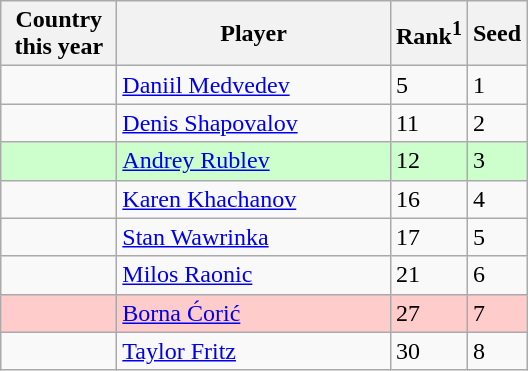<table class="sortable wikitable">
<tr>
<th width="70">Country this year</th>
<th width="175">Player</th>
<th>Rank<sup>1</sup></th>
<th>Seed</th>
</tr>
<tr>
<td></td>
<td><a href='#'>Daniil Medvedev</a></td>
<td>5</td>
<td>1</td>
</tr>
<tr>
<td></td>
<td><a href='#'>Denis Shapovalov</a></td>
<td>11</td>
<td>2</td>
</tr>
<tr style="background:#cfc;">
<td></td>
<td><a href='#'>Andrey Rublev</a></td>
<td>12</td>
<td>3</td>
</tr>
<tr>
<td></td>
<td><a href='#'>Karen Khachanov</a></td>
<td>16</td>
<td>4</td>
</tr>
<tr>
<td></td>
<td><a href='#'>Stan Wawrinka</a></td>
<td>17</td>
<td>5</td>
</tr>
<tr>
<td></td>
<td><a href='#'>Milos Raonic</a></td>
<td>21</td>
<td>6</td>
</tr>
<tr style="background:#fcc;">
<td></td>
<td><a href='#'>Borna Ćorić</a></td>
<td>27</td>
<td>7</td>
</tr>
<tr>
<td></td>
<td><a href='#'>Taylor Fritz</a></td>
<td>30</td>
<td>8</td>
</tr>
</table>
